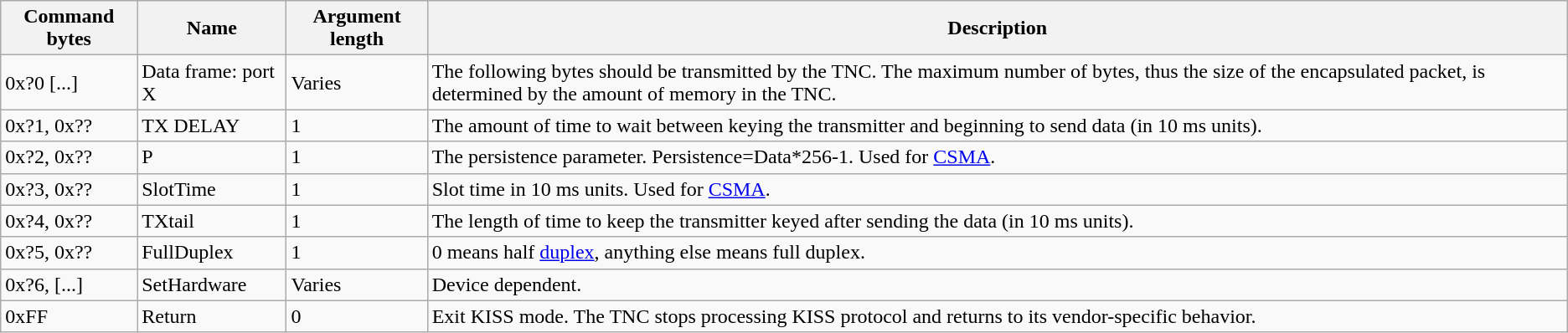<table class="wikitable">
<tr>
<th>Command bytes</th>
<th>Name</th>
<th>Argument length</th>
<th>Description</th>
</tr>
<tr>
<td>0x?0 [...]</td>
<td>Data frame: port X</td>
<td>Varies</td>
<td>The following bytes should be transmitted by the TNC.  The maximum number of bytes, thus the size of the encapsulated packet, is determined by the amount of memory in the TNC.</td>
</tr>
<tr>
<td>0x?1, 0x??</td>
<td>TX DELAY</td>
<td>1</td>
<td>The amount of time to wait between keying the transmitter and beginning to send data (in 10 ms units).</td>
</tr>
<tr>
<td>0x?2, 0x??</td>
<td>P</td>
<td>1</td>
<td>The persistence parameter.  Persistence=Data*256-1.  Used for <a href='#'>CSMA</a>.</td>
</tr>
<tr>
<td>0x?3, 0x??</td>
<td>SlotTime</td>
<td>1</td>
<td>Slot time in 10 ms units.  Used for <a href='#'>CSMA</a>.</td>
</tr>
<tr>
<td>0x?4, 0x??</td>
<td>TXtail</td>
<td>1</td>
<td>The length of time to keep the transmitter keyed after sending the data (in 10 ms units).</td>
</tr>
<tr>
<td>0x?5, 0x??</td>
<td>FullDuplex</td>
<td>1</td>
<td>0 means half <a href='#'>duplex</a>, anything else means full duplex.</td>
</tr>
<tr>
<td>0x?6, [...]</td>
<td>SetHardware</td>
<td>Varies</td>
<td>Device dependent.</td>
</tr>
<tr>
<td>0xFF</td>
<td>Return</td>
<td>0</td>
<td>Exit KISS mode. The TNC stops processing KISS protocol and returns to its vendor-specific behavior.</td>
</tr>
</table>
